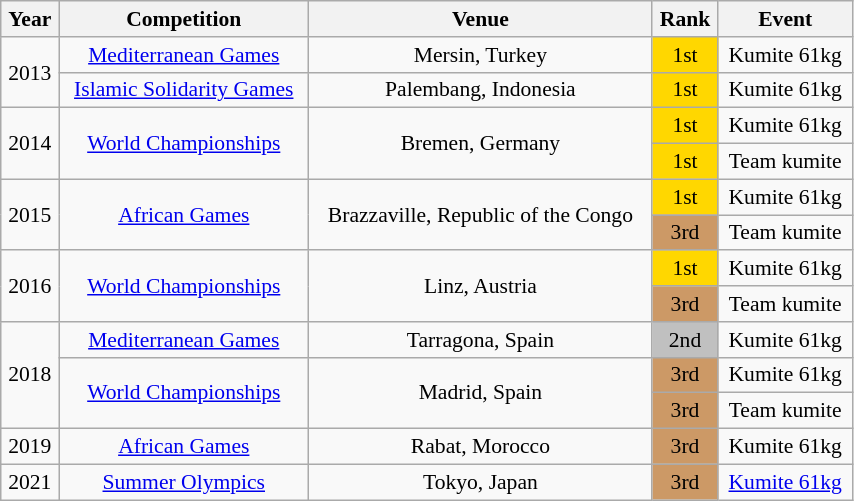<table class="wikitable sortable" width=45% style="font-size:90%; text-align:center;">
<tr>
<th>Year</th>
<th>Competition</th>
<th>Venue</th>
<th>Rank</th>
<th>Event</th>
</tr>
<tr>
<td rowspan=2>2013</td>
<td><a href='#'>Mediterranean Games</a></td>
<td>Mersin, Turkey</td>
<td bgcolor="gold">1st</td>
<td>Kumite 61kg</td>
</tr>
<tr>
<td><a href='#'>Islamic Solidarity Games</a></td>
<td>Palembang, Indonesia</td>
<td bgcolor="gold">1st</td>
<td>Kumite 61kg</td>
</tr>
<tr>
<td rowspan=2>2014</td>
<td rowspan=2><a href='#'>World Championships</a></td>
<td rowspan=2>Bremen, Germany</td>
<td bgcolor="gold">1st</td>
<td>Kumite 61kg</td>
</tr>
<tr>
<td bgcolor="gold">1st</td>
<td>Team kumite</td>
</tr>
<tr>
<td rowspan=2>2015</td>
<td rowspan=2><a href='#'>African Games</a></td>
<td rowspan=2>Brazzaville, Republic of the Congo</td>
<td bgcolor="gold">1st</td>
<td>Kumite 61kg</td>
</tr>
<tr>
<td bgcolor="cc9966">3rd</td>
<td>Team kumite</td>
</tr>
<tr>
<td rowspan=2>2016</td>
<td rowspan=2><a href='#'>World Championships</a></td>
<td rowspan=2>Linz, Austria</td>
<td bgcolor="gold">1st</td>
<td>Kumite 61kg</td>
</tr>
<tr>
<td bgcolor="cc9966">3rd</td>
<td>Team kumite</td>
</tr>
<tr>
<td rowspan=3>2018</td>
<td><a href='#'>Mediterranean Games</a></td>
<td>Tarragona, Spain</td>
<td bgcolor="silver">2nd</td>
<td>Kumite 61kg</td>
</tr>
<tr>
<td rowspan=2><a href='#'>World Championships</a></td>
<td rowspan=2>Madrid, Spain</td>
<td bgcolor="cc9966">3rd</td>
<td>Kumite 61kg</td>
</tr>
<tr>
<td bgcolor="cc9966">3rd</td>
<td>Team kumite</td>
</tr>
<tr>
<td>2019</td>
<td><a href='#'>African Games</a></td>
<td>Rabat, Morocco</td>
<td bgcolor="cc9966">3rd</td>
<td>Kumite 61kg</td>
</tr>
<tr>
<td>2021</td>
<td><a href='#'>Summer Olympics</a></td>
<td>Tokyo, Japan</td>
<td bgcolor="cc9966">3rd</td>
<td><a href='#'>Kumite 61kg</a></td>
</tr>
</table>
